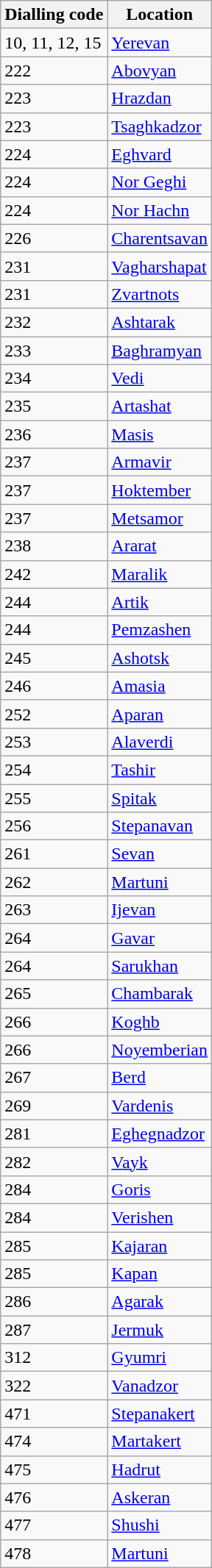<table class="sortable wikitable">
<tr>
<th>Dialling code</th>
<th>Location</th>
</tr>
<tr>
<td>10, 11, 12, 15</td>
<td><a href='#'>Yerevan</a></td>
</tr>
<tr>
<td>222</td>
<td><a href='#'>Abovyan</a></td>
</tr>
<tr>
<td>223</td>
<td><a href='#'>Hrazdan</a></td>
</tr>
<tr>
<td>223</td>
<td><a href='#'>Tsaghkadzor</a></td>
</tr>
<tr>
<td>224</td>
<td><a href='#'>Eghvard</a></td>
</tr>
<tr>
<td>224</td>
<td><a href='#'>Nor Geghi</a></td>
</tr>
<tr>
<td>224</td>
<td><a href='#'>Nor Hachn</a></td>
</tr>
<tr>
<td>226</td>
<td><a href='#'>Charentsavan</a></td>
</tr>
<tr>
<td>231</td>
<td><a href='#'>Vagharshapat</a></td>
</tr>
<tr>
<td>231</td>
<td><a href='#'>Zvartnots</a></td>
</tr>
<tr>
<td>232</td>
<td><a href='#'>Ashtarak</a></td>
</tr>
<tr>
<td>233</td>
<td><a href='#'>Baghramyan</a></td>
</tr>
<tr>
<td>234</td>
<td><a href='#'>Vedi</a></td>
</tr>
<tr>
<td>235</td>
<td><a href='#'>Artashat</a></td>
</tr>
<tr>
<td>236</td>
<td><a href='#'>Masis</a></td>
</tr>
<tr>
<td>237</td>
<td><a href='#'>Armavir</a></td>
</tr>
<tr>
<td>237</td>
<td><a href='#'>Hoktember</a></td>
</tr>
<tr>
<td>237</td>
<td><a href='#'>Metsamor</a></td>
</tr>
<tr>
<td>238</td>
<td><a href='#'>Ararat</a></td>
</tr>
<tr>
<td>242</td>
<td><a href='#'>Maralik</a></td>
</tr>
<tr>
<td>244</td>
<td><a href='#'>Artik</a></td>
</tr>
<tr>
<td>244</td>
<td><a href='#'>Pemzashen</a></td>
</tr>
<tr>
<td>245</td>
<td><a href='#'>Ashotsk</a></td>
</tr>
<tr>
<td>246</td>
<td><a href='#'>Amasia</a></td>
</tr>
<tr>
<td>252</td>
<td><a href='#'>Aparan</a></td>
</tr>
<tr>
<td>253</td>
<td><a href='#'>Alaverdi</a></td>
</tr>
<tr>
<td>254</td>
<td><a href='#'>Tashir</a></td>
</tr>
<tr>
<td>255</td>
<td><a href='#'>Spitak</a></td>
</tr>
<tr>
<td>256</td>
<td><a href='#'>Stepanavan</a></td>
</tr>
<tr>
<td>261</td>
<td><a href='#'>Sevan</a></td>
</tr>
<tr>
<td>262</td>
<td><a href='#'>Martuni</a></td>
</tr>
<tr>
<td>263</td>
<td><a href='#'>Ijevan</a></td>
</tr>
<tr>
<td>264</td>
<td><a href='#'>Gavar</a></td>
</tr>
<tr>
<td>264</td>
<td><a href='#'>Sarukhan</a></td>
</tr>
<tr>
<td>265</td>
<td><a href='#'>Chambarak</a></td>
</tr>
<tr>
<td>266</td>
<td><a href='#'>Koghb</a></td>
</tr>
<tr>
<td>266</td>
<td><a href='#'>Noyemberian</a></td>
</tr>
<tr>
<td>267</td>
<td><a href='#'>Berd</a></td>
</tr>
<tr>
<td>269</td>
<td><a href='#'>Vardenis</a></td>
</tr>
<tr>
<td>281</td>
<td><a href='#'>Eghegnadzor</a></td>
</tr>
<tr>
<td>282</td>
<td><a href='#'>Vayk</a></td>
</tr>
<tr>
<td>284</td>
<td><a href='#'>Goris</a></td>
</tr>
<tr>
<td>284</td>
<td><a href='#'>Verishen</a></td>
</tr>
<tr>
<td>285</td>
<td><a href='#'>Kajaran</a></td>
</tr>
<tr>
<td>285</td>
<td><a href='#'>Kapan</a></td>
</tr>
<tr>
<td>286</td>
<td><a href='#'>Agarak</a></td>
</tr>
<tr>
<td>287</td>
<td><a href='#'>Jermuk</a></td>
</tr>
<tr>
<td>312</td>
<td><a href='#'>Gyumri</a></td>
</tr>
<tr>
<td>322</td>
<td><a href='#'>Vanadzor</a></td>
</tr>
<tr>
<td>471</td>
<td><a href='#'>Stepanakert</a></td>
</tr>
<tr>
<td>474</td>
<td><a href='#'>Martakert</a></td>
</tr>
<tr>
<td>475</td>
<td><a href='#'>Hadrut</a></td>
</tr>
<tr>
<td>476</td>
<td><a href='#'>Askeran</a></td>
</tr>
<tr>
<td>477</td>
<td><a href='#'>Shushi</a></td>
</tr>
<tr>
<td>478</td>
<td><a href='#'>Martuni</a></td>
</tr>
</table>
